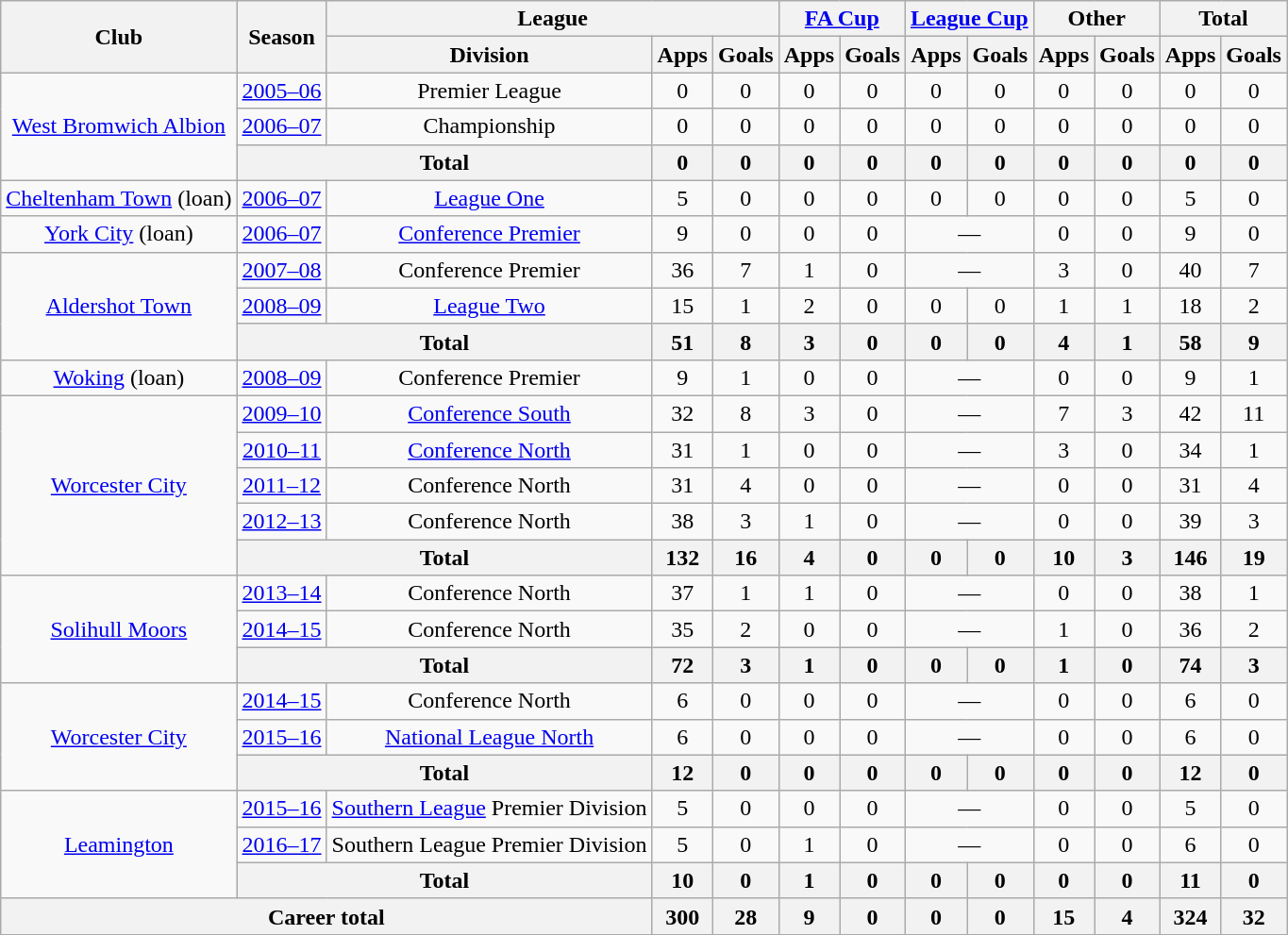<table class="wikitable" style="text-align: center">
<tr>
<th rowspan="2">Club</th>
<th rowspan="2">Season</th>
<th colspan="3">League</th>
<th colspan="2"><a href='#'>FA Cup</a></th>
<th colspan="2"><a href='#'>League Cup</a></th>
<th colspan="2">Other</th>
<th colspan="2">Total</th>
</tr>
<tr>
<th>Division</th>
<th>Apps</th>
<th>Goals</th>
<th>Apps</th>
<th>Goals</th>
<th>Apps</th>
<th>Goals</th>
<th>Apps</th>
<th>Goals</th>
<th>Apps</th>
<th>Goals</th>
</tr>
<tr>
<td rowspan="3"><a href='#'>West Bromwich Albion</a></td>
<td><a href='#'>2005–06</a></td>
<td>Premier League</td>
<td>0</td>
<td>0</td>
<td>0</td>
<td>0</td>
<td>0</td>
<td>0</td>
<td>0</td>
<td>0</td>
<td>0</td>
<td>0</td>
</tr>
<tr>
<td><a href='#'>2006–07</a></td>
<td>Championship</td>
<td>0</td>
<td>0</td>
<td>0</td>
<td>0</td>
<td>0</td>
<td>0</td>
<td>0</td>
<td>0</td>
<td>0</td>
<td>0</td>
</tr>
<tr>
<th colspan="2">Total</th>
<th>0</th>
<th>0</th>
<th>0</th>
<th>0</th>
<th>0</th>
<th>0</th>
<th>0</th>
<th>0</th>
<th>0</th>
<th>0</th>
</tr>
<tr>
<td><a href='#'>Cheltenham Town</a> (loan)</td>
<td><a href='#'>2006–07</a></td>
<td><a href='#'>League One</a></td>
<td>5</td>
<td>0</td>
<td>0</td>
<td>0</td>
<td>0</td>
<td>0</td>
<td>0</td>
<td>0</td>
<td>5</td>
<td>0</td>
</tr>
<tr>
<td><a href='#'>York City</a> (loan)</td>
<td><a href='#'>2006–07</a></td>
<td><a href='#'>Conference Premier</a></td>
<td>9</td>
<td>0</td>
<td>0</td>
<td>0</td>
<td colspan="2">—</td>
<td>0</td>
<td>0</td>
<td>9</td>
<td>0</td>
</tr>
<tr>
<td rowspan="3"><a href='#'>Aldershot Town</a></td>
<td><a href='#'>2007–08</a></td>
<td>Conference Premier</td>
<td>36</td>
<td>7</td>
<td>1</td>
<td>0</td>
<td colspan="2">—</td>
<td>3</td>
<td>0</td>
<td>40</td>
<td>7</td>
</tr>
<tr>
<td><a href='#'>2008–09</a></td>
<td><a href='#'>League Two</a></td>
<td>15</td>
<td>1</td>
<td>2</td>
<td>0</td>
<td>0</td>
<td>0</td>
<td>1</td>
<td>1</td>
<td>18</td>
<td>2</td>
</tr>
<tr>
<th colspan="2">Total</th>
<th>51</th>
<th>8</th>
<th>3</th>
<th>0</th>
<th>0</th>
<th>0</th>
<th>4</th>
<th>1</th>
<th>58</th>
<th>9</th>
</tr>
<tr>
<td><a href='#'>Woking</a> (loan)</td>
<td><a href='#'>2008–09</a></td>
<td>Conference Premier</td>
<td>9</td>
<td>1</td>
<td>0</td>
<td>0</td>
<td colspan="2">—</td>
<td>0</td>
<td>0</td>
<td>9</td>
<td>1</td>
</tr>
<tr>
<td rowspan="5"><a href='#'>Worcester City</a></td>
<td><a href='#'>2009–10</a></td>
<td><a href='#'>Conference South</a></td>
<td>32</td>
<td>8</td>
<td>3</td>
<td>0</td>
<td colspan="2">—</td>
<td>7</td>
<td>3</td>
<td>42</td>
<td>11</td>
</tr>
<tr>
<td><a href='#'>2010–11</a></td>
<td><a href='#'>Conference North</a></td>
<td>31</td>
<td>1</td>
<td>0</td>
<td>0</td>
<td colspan="2">—</td>
<td>3</td>
<td>0</td>
<td>34</td>
<td>1</td>
</tr>
<tr>
<td><a href='#'>2011–12</a></td>
<td>Conference North</td>
<td>31</td>
<td>4</td>
<td>0</td>
<td>0</td>
<td colspan="2">—</td>
<td>0</td>
<td>0</td>
<td>31</td>
<td>4</td>
</tr>
<tr>
<td><a href='#'>2012–13</a></td>
<td>Conference North</td>
<td>38</td>
<td>3</td>
<td>1</td>
<td>0</td>
<td colspan="2">—</td>
<td>0</td>
<td>0</td>
<td>39</td>
<td>3</td>
</tr>
<tr>
<th colspan="2">Total</th>
<th>132</th>
<th>16</th>
<th>4</th>
<th>0</th>
<th>0</th>
<th>0</th>
<th>10</th>
<th>3</th>
<th>146</th>
<th>19</th>
</tr>
<tr>
<td rowspan="3"><a href='#'>Solihull Moors</a></td>
<td><a href='#'>2013–14</a></td>
<td>Conference North</td>
<td>37</td>
<td>1</td>
<td>1</td>
<td>0</td>
<td colspan="2">—</td>
<td>0</td>
<td>0</td>
<td>38</td>
<td>1</td>
</tr>
<tr>
<td><a href='#'>2014–15</a></td>
<td>Conference North</td>
<td>35</td>
<td>2</td>
<td>0</td>
<td>0</td>
<td colspan="2">—</td>
<td>1</td>
<td>0</td>
<td>36</td>
<td>2</td>
</tr>
<tr>
<th colspan="2">Total</th>
<th>72</th>
<th>3</th>
<th>1</th>
<th>0</th>
<th>0</th>
<th>0</th>
<th>1</th>
<th>0</th>
<th>74</th>
<th>3</th>
</tr>
<tr>
<td rowspan="3"><a href='#'>Worcester City</a></td>
<td><a href='#'>2014–15</a></td>
<td>Conference North</td>
<td>6</td>
<td>0</td>
<td>0</td>
<td>0</td>
<td colspan="2">—</td>
<td>0</td>
<td>0</td>
<td>6</td>
<td>0</td>
</tr>
<tr>
<td><a href='#'>2015–16</a></td>
<td><a href='#'>National League North</a></td>
<td>6</td>
<td>0</td>
<td>0</td>
<td>0</td>
<td colspan="2">—</td>
<td>0</td>
<td>0</td>
<td>6</td>
<td>0</td>
</tr>
<tr>
<th colspan="2">Total</th>
<th>12</th>
<th>0</th>
<th>0</th>
<th>0</th>
<th>0</th>
<th>0</th>
<th>0</th>
<th>0</th>
<th>12</th>
<th>0</th>
</tr>
<tr>
<td rowspan="3"><a href='#'>Leamington</a></td>
<td><a href='#'>2015–16</a></td>
<td><a href='#'>Southern League</a> Premier Division</td>
<td>5</td>
<td>0</td>
<td>0</td>
<td>0</td>
<td colspan="2">—</td>
<td>0</td>
<td>0</td>
<td>5</td>
<td>0</td>
</tr>
<tr>
<td><a href='#'>2016–17</a></td>
<td>Southern League Premier Division</td>
<td>5</td>
<td>0</td>
<td>1</td>
<td>0</td>
<td colspan="2">—</td>
<td>0</td>
<td>0</td>
<td>6</td>
<td>0</td>
</tr>
<tr>
<th colspan="2">Total</th>
<th>10</th>
<th>0</th>
<th>1</th>
<th>0</th>
<th>0</th>
<th>0</th>
<th>0</th>
<th>0</th>
<th>11</th>
<th>0</th>
</tr>
<tr>
<th colspan="3">Career total</th>
<th>300</th>
<th>28</th>
<th>9</th>
<th>0</th>
<th>0</th>
<th>0</th>
<th>15</th>
<th>4</th>
<th>324</th>
<th>32</th>
</tr>
<tr>
</tr>
</table>
